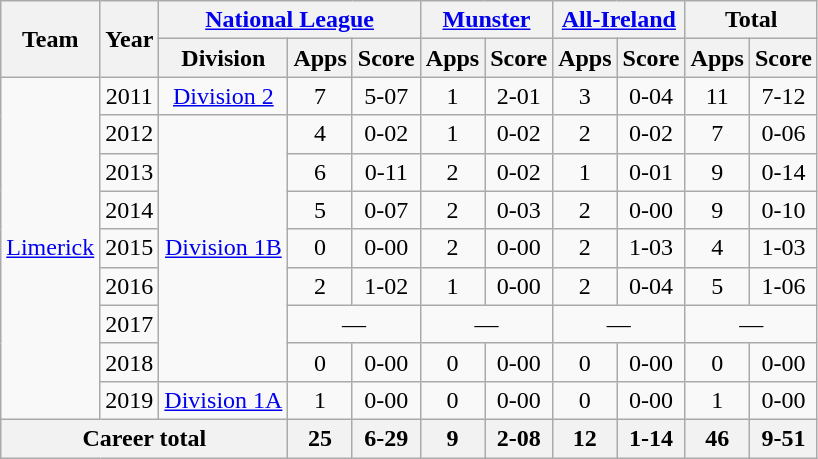<table class="wikitable" style="text-align:center">
<tr>
<th rowspan="2">Team</th>
<th rowspan="2">Year</th>
<th colspan="3"><a href='#'>National League</a></th>
<th colspan="2"><a href='#'>Munster</a></th>
<th colspan="2"><a href='#'>All-Ireland</a></th>
<th colspan="2">Total</th>
</tr>
<tr>
<th>Division</th>
<th>Apps</th>
<th>Score</th>
<th>Apps</th>
<th>Score</th>
<th>Apps</th>
<th>Score</th>
<th>Apps</th>
<th>Score</th>
</tr>
<tr>
<td rowspan="9"><a href='#'>Limerick</a></td>
<td>2011</td>
<td rowspan="1"><a href='#'>Division 2</a></td>
<td>7</td>
<td>5-07</td>
<td>1</td>
<td>2-01</td>
<td>3</td>
<td>0-04</td>
<td>11</td>
<td>7-12</td>
</tr>
<tr>
<td>2012</td>
<td rowspan="7"><a href='#'>Division 1B</a></td>
<td>4</td>
<td>0-02</td>
<td>1</td>
<td>0-02</td>
<td>2</td>
<td>0-02</td>
<td>7</td>
<td>0-06</td>
</tr>
<tr>
<td>2013</td>
<td>6</td>
<td>0-11</td>
<td>2</td>
<td>0-02</td>
<td>1</td>
<td>0-01</td>
<td>9</td>
<td>0-14</td>
</tr>
<tr>
<td>2014</td>
<td>5</td>
<td>0-07</td>
<td>2</td>
<td>0-03</td>
<td>2</td>
<td>0-00</td>
<td>9</td>
<td>0-10</td>
</tr>
<tr>
<td>2015</td>
<td>0</td>
<td>0-00</td>
<td>2</td>
<td>0-00</td>
<td>2</td>
<td>1-03</td>
<td>4</td>
<td>1-03</td>
</tr>
<tr>
<td>2016</td>
<td>2</td>
<td>1-02</td>
<td>1</td>
<td>0-00</td>
<td>2</td>
<td>0-04</td>
<td>5</td>
<td>1-06</td>
</tr>
<tr>
<td>2017</td>
<td colspan=2>—</td>
<td colspan=2>—</td>
<td colspan=2>—</td>
<td colspan=2>—</td>
</tr>
<tr>
<td>2018</td>
<td>0</td>
<td>0-00</td>
<td>0</td>
<td>0-00</td>
<td>0</td>
<td>0-00</td>
<td>0</td>
<td>0-00</td>
</tr>
<tr>
<td>2019</td>
<td rowspan="1"><a href='#'>Division 1A</a></td>
<td>1</td>
<td>0-00</td>
<td>0</td>
<td>0-00</td>
<td>0</td>
<td>0-00</td>
<td>1</td>
<td>0-00</td>
</tr>
<tr>
<th colspan="3">Career total</th>
<th>25</th>
<th>6-29</th>
<th>9</th>
<th>2-08</th>
<th>12</th>
<th>1-14</th>
<th>46</th>
<th>9-51</th>
</tr>
</table>
